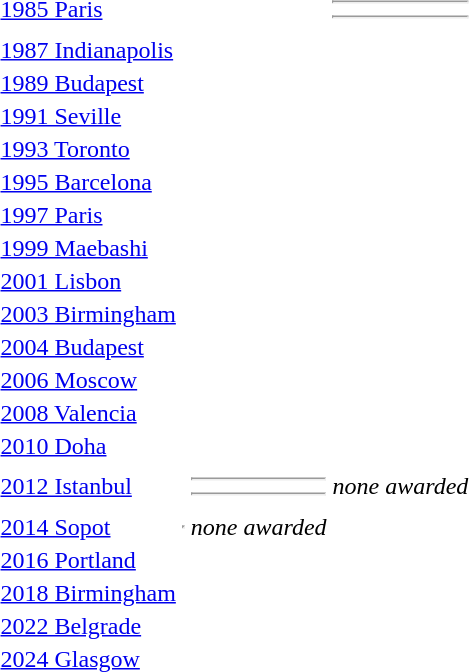<table>
<tr>
<td><a href='#'>1985 Paris</a><br></td>
<td></td>
<td></td>
<td><hr><hr></td>
</tr>
<tr>
<td><a href='#'>1987 Indianapolis</a><br></td>
<td></td>
<td></td>
<td></td>
</tr>
<tr>
<td><a href='#'>1989 Budapest</a><br></td>
<td></td>
<td></td>
<td></td>
</tr>
<tr>
<td><a href='#'>1991 Seville</a><br></td>
<td></td>
<td></td>
<td></td>
</tr>
<tr>
<td><a href='#'>1993 Toronto</a><br></td>
<td></td>
<td></td>
<td></td>
</tr>
<tr>
<td><a href='#'>1995 Barcelona</a><br></td>
<td></td>
<td></td>
<td></td>
</tr>
<tr>
<td><a href='#'>1997 Paris</a><br></td>
<td></td>
<td></td>
<td></td>
</tr>
<tr>
<td><a href='#'>1999 Maebashi</a><br></td>
<td></td>
<td></td>
<td></td>
</tr>
<tr>
<td><a href='#'>2001 Lisbon</a><br></td>
<td></td>
<td></td>
<td></td>
</tr>
<tr>
<td><a href='#'>2003 Birmingham</a><br></td>
<td></td>
<td></td>
<td></td>
</tr>
<tr>
<td><a href='#'>2004 Budapest</a><br></td>
<td></td>
<td></td>
<td></td>
</tr>
<tr>
<td><a href='#'>2006 Moscow</a><br></td>
<td></td>
<td></td>
<td></td>
</tr>
<tr>
<td><a href='#'>2008 Valencia</a><br></td>
<td></td>
<td></td>
<td></td>
</tr>
<tr>
<td><a href='#'>2010 Doha</a><br></td>
<td></td>
<td></td>
<td></td>
</tr>
<tr>
<td><a href='#'>2012 Istanbul</a><br></td>
<td></td>
<td><hr><hr></td>
<td><em>none awarded</em></td>
</tr>
<tr>
<td><a href='#'>2014 Sopot</a><br></td>
<td><hr></td>
<td><em>none awarded</em></td>
<td></td>
</tr>
<tr>
<td><a href='#'>2016 Portland</a><br></td>
<td></td>
<td></td>
<td></td>
</tr>
<tr>
<td><a href='#'>2018 Birmingham</a><br></td>
<td></td>
<td></td>
<td></td>
</tr>
<tr>
<td><a href='#'>2022 Belgrade</a><br></td>
<td></td>
<td></td>
<td></td>
</tr>
<tr>
<td><a href='#'>2024 Glasgow</a><br></td>
<td></td>
<td></td>
<td></td>
</tr>
</table>
